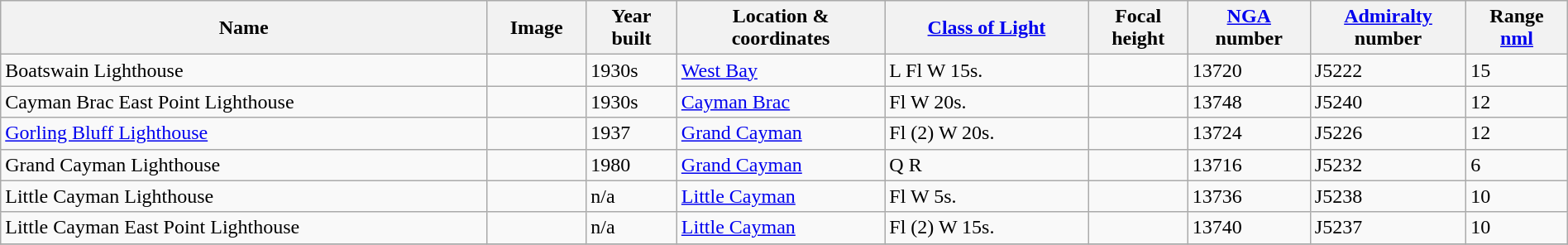<table class="wikitable sortable" style="width:100%">
<tr>
<th>Name</th>
<th>Image</th>
<th>Year<br>built</th>
<th>Location &<br>coordinates</th>
<th><a href='#'>Class of Light</a> <br></th>
<th>Focal<br>height<br></th>
<th><a href='#'>NGA</a><br>number<br></th>
<th><a href='#'>Admiralty</a><br>number<br></th>
<th>Range<br><a href='#'>nml</a><br></th>
</tr>
<tr>
<td>Boatswain Lighthouse</td>
<td></td>
<td>1930s</td>
<td><a href='#'>West Bay</a><br></td>
<td>L Fl W 15s.</td>
<td></td>
<td>13720</td>
<td>J5222</td>
<td>15</td>
</tr>
<tr>
<td>Cayman Brac East Point Lighthouse</td>
<td></td>
<td>1930s</td>
<td><a href='#'>Cayman Brac</a><br></td>
<td>Fl W 20s.</td>
<td></td>
<td>13748</td>
<td>J5240</td>
<td>12</td>
</tr>
<tr>
<td><a href='#'>Gorling Bluff Lighthouse</a></td>
<td></td>
<td>1937</td>
<td><a href='#'>Grand Cayman</a><br></td>
<td>Fl (2) W 20s.</td>
<td></td>
<td>13724</td>
<td>J5226</td>
<td>12</td>
</tr>
<tr>
<td>Grand Cayman Lighthouse</td>
<td></td>
<td>1980</td>
<td><a href='#'>Grand Cayman</a><br></td>
<td>Q R</td>
<td></td>
<td>13716</td>
<td>J5232</td>
<td>6</td>
</tr>
<tr>
<td>Little Cayman Lighthouse</td>
<td></td>
<td>n/a</td>
<td><a href='#'>Little Cayman</a><br></td>
<td>Fl W 5s.</td>
<td></td>
<td>13736</td>
<td>J5238</td>
<td>10</td>
</tr>
<tr>
<td>Little Cayman East Point Lighthouse</td>
<td></td>
<td>n/a</td>
<td><a href='#'>Little Cayman</a><br></td>
<td>Fl (2) W 15s.</td>
<td></td>
<td>13740</td>
<td>J5237</td>
<td>10</td>
</tr>
<tr>
</tr>
</table>
